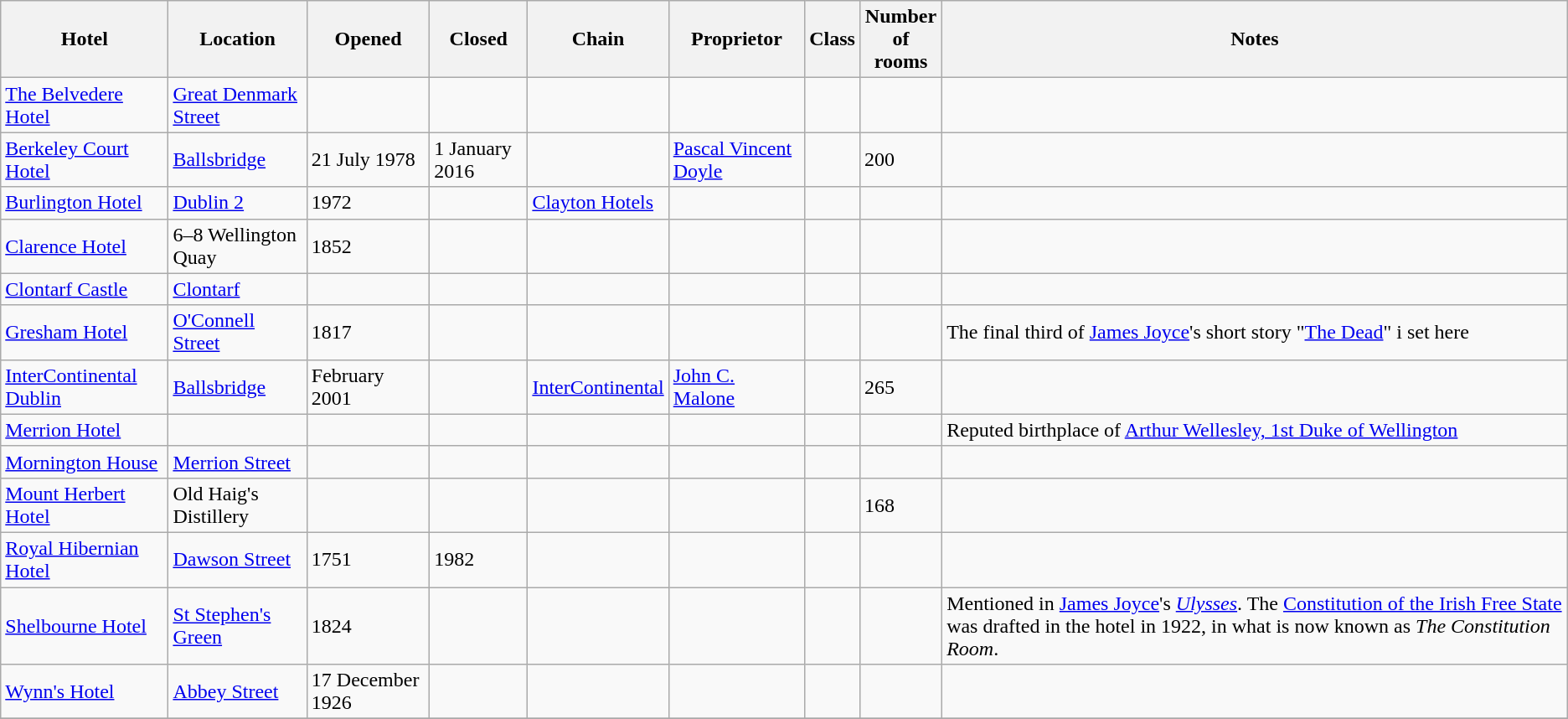<table class="wikitable sortable">
<tr>
<th>Hotel</th>
<th>Location</th>
<th>Opened</th>
<th>Closed</th>
<th>Chain</th>
<th>Proprietor</th>
<th>Class</th>
<th>Number<br>of rooms</th>
<th class="unsortable">Notes</th>
</tr>
<tr>
<td><a href='#'>The Belvedere Hotel</a></td>
<td><a href='#'>Great Denmark Street</a></td>
<td></td>
<td></td>
<td></td>
<td></td>
<td></td>
<td></td>
<td></td>
</tr>
<tr>
<td><a href='#'>Berkeley Court Hotel</a></td>
<td><a href='#'>Ballsbridge</a></td>
<td>21 July 1978</td>
<td>1 January 2016</td>
<td></td>
<td><a href='#'>Pascal Vincent Doyle</a></td>
<td></td>
<td>200</td>
<td></td>
</tr>
<tr>
<td><a href='#'>Burlington Hotel</a><br></td>
<td><a href='#'>Dublin 2</a></td>
<td>1972</td>
<td></td>
<td><a href='#'>Clayton Hotels</a></td>
<td></td>
<td></td>
<td></td>
<td></td>
</tr>
<tr>
<td><a href='#'>Clarence Hotel</a><br></td>
<td>6–8 Wellington Quay</td>
<td>1852</td>
<td></td>
<td></td>
<td></td>
<td></td>
<td></td>
<td></td>
</tr>
<tr>
<td><a href='#'>Clontarf Castle</a></td>
<td><a href='#'>Clontarf</a></td>
<td></td>
<td></td>
<td></td>
<td></td>
<td></td>
<td></td>
<td></td>
</tr>
<tr>
<td><a href='#'>Gresham Hotel</a><br></td>
<td><a href='#'>O'Connell Street</a></td>
<td>1817</td>
<td></td>
<td></td>
<td></td>
<td></td>
<td></td>
<td>The final third of <a href='#'>James Joyce</a>'s short story "<a href='#'>The Dead</a>" i set here</td>
</tr>
<tr>
<td><a href='#'>InterContinental Dublin</a><br></td>
<td><a href='#'>Ballsbridge</a></td>
<td>February 2001</td>
<td></td>
<td><a href='#'>InterContinental</a></td>
<td><a href='#'>John C. Malone</a></td>
<td></td>
<td>265</td>
<td></td>
</tr>
<tr>
<td><a href='#'>Merrion Hotel</a></td>
<td></td>
<td></td>
<td></td>
<td></td>
<td></td>
<td></td>
<td></td>
<td>Reputed birthplace of <a href='#'>Arthur Wellesley, 1st Duke of Wellington</a></td>
</tr>
<tr>
<td><a href='#'>Mornington House</a></td>
<td><a href='#'>Merrion Street</a></td>
<td></td>
<td></td>
<td></td>
<td></td>
<td></td>
<td></td>
<td></td>
</tr>
<tr>
<td><a href='#'>Mount Herbert Hotel</a></td>
<td>Old Haig's Distillery</td>
<td></td>
<td></td>
<td></td>
<td></td>
<td></td>
<td>168</td>
<td></td>
</tr>
<tr>
<td><a href='#'>Royal Hibernian Hotel</a></td>
<td><a href='#'>Dawson Street</a></td>
<td>1751</td>
<td>1982</td>
<td></td>
<td></td>
<td></td>
<td></td>
<td></td>
</tr>
<tr>
<td><a href='#'>Shelbourne Hotel</a><br></td>
<td><a href='#'>St Stephen's Green</a></td>
<td>1824</td>
<td></td>
<td></td>
<td></td>
<td></td>
<td></td>
<td>Mentioned in <a href='#'>James Joyce</a>'s <em><a href='#'>Ulysses</a></em>. The <a href='#'>Constitution of the Irish Free State</a> was drafted in the hotel in 1922, in what is now known as <em>The Constitution Room</em>.</td>
</tr>
<tr>
<td><a href='#'>Wynn's Hotel</a><br></td>
<td><a href='#'>Abbey Street</a></td>
<td>17 December 1926</td>
<td></td>
<td></td>
<td></td>
<td></td>
<td></td>
<td></td>
</tr>
<tr>
</tr>
</table>
